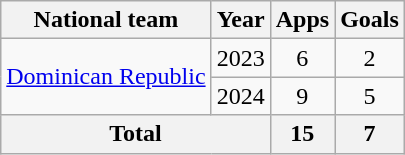<table class="wikitable" style="text-align:center">
<tr>
<th>National team</th>
<th>Year</th>
<th>Apps</th>
<th>Goals</th>
</tr>
<tr>
<td rowspan="2"><a href='#'>Dominican Republic</a></td>
<td>2023</td>
<td>6</td>
<td>2</td>
</tr>
<tr>
<td>2024</td>
<td>9</td>
<td>5</td>
</tr>
<tr>
<th colspan="2">Total</th>
<th>15</th>
<th>7</th>
</tr>
</table>
